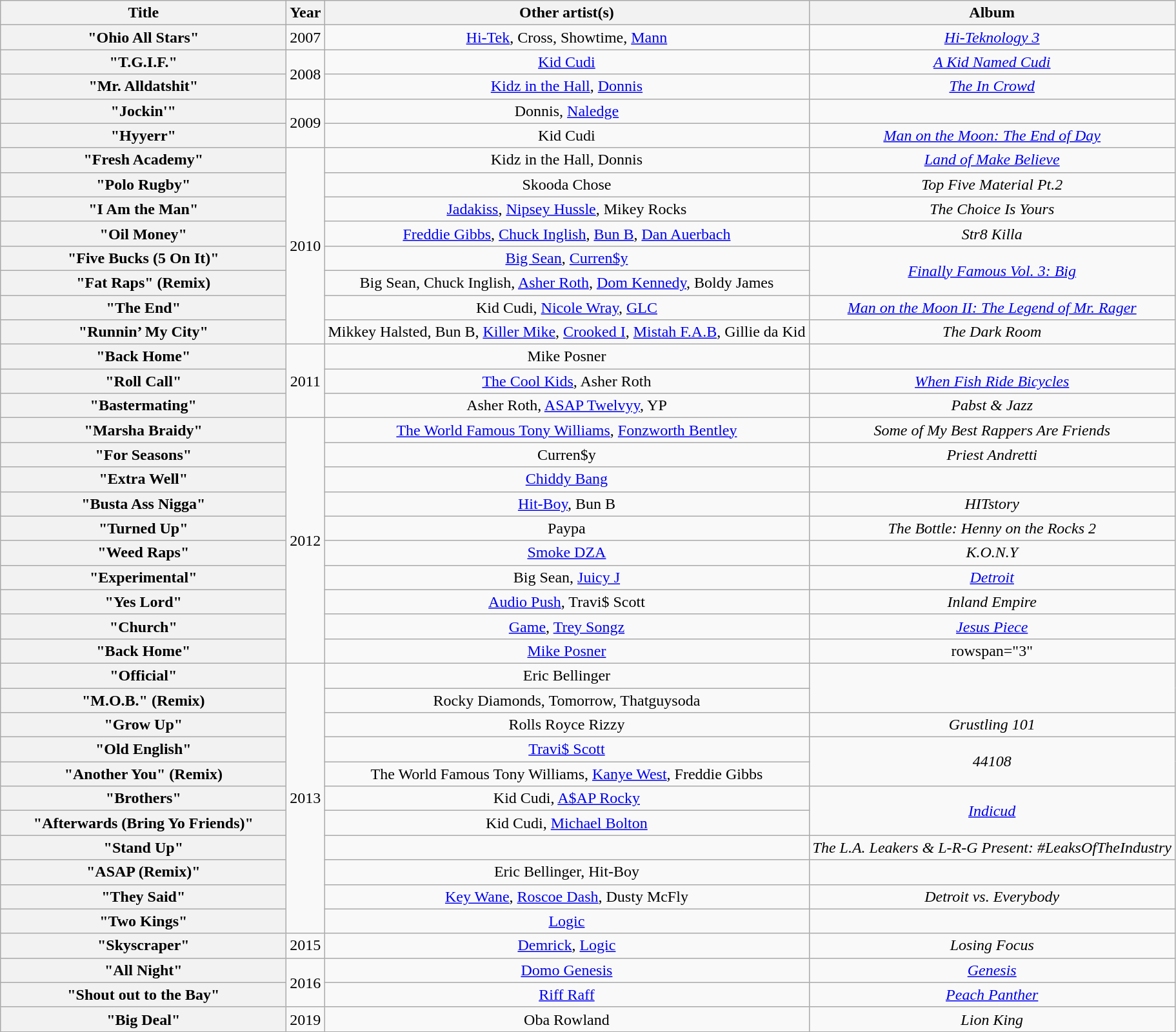<table class="wikitable plainrowheaders" style="text-align:center;">
<tr>
<th scope="col" style="width:18em;">Title</th>
<th scope="col">Year</th>
<th scope="col">Other artist(s)</th>
<th scope="col">Album</th>
</tr>
<tr>
<th scope="row">"Ohio All Stars"</th>
<td>2007</td>
<td><a href='#'>Hi-Tek</a>, Cross, Showtime, <a href='#'>Mann</a></td>
<td><em><a href='#'>Hi-Teknology 3</a></em></td>
</tr>
<tr>
<th scope="row">"T.G.I.F."</th>
<td rowspan="2">2008</td>
<td><a href='#'>Kid Cudi</a></td>
<td><em><a href='#'>A Kid Named Cudi</a></em></td>
</tr>
<tr>
<th scope="row">"Mr. Alldatshit"</th>
<td><a href='#'>Kidz in the Hall</a>, <a href='#'>Donnis</a></td>
<td><em><a href='#'>The In Crowd</a></em></td>
</tr>
<tr>
<th scope="row">"Jockin'"</th>
<td rowspan="2">2009</td>
<td>Donnis, <a href='#'>Naledge</a></td>
<td></td>
</tr>
<tr>
<th scope="row">"Hyyerr"</th>
<td>Kid Cudi</td>
<td><em><a href='#'>Man on the Moon: The End of Day</a></em></td>
</tr>
<tr>
<th scope="row">"Fresh Academy"</th>
<td rowspan="8">2010</td>
<td>Kidz in the Hall, Donnis</td>
<td><em><a href='#'>Land of Make Believe</a></em></td>
</tr>
<tr>
<th scope="row">"Polo Rugby"</th>
<td>Skooda Chose</td>
<td><em>Top Five Material Pt.2</em></td>
</tr>
<tr>
<th scope="row">"I Am the Man"</th>
<td><a href='#'>Jadakiss</a>, <a href='#'>Nipsey Hussle</a>, Mikey Rocks</td>
<td><em>The Choice Is Yours</em></td>
</tr>
<tr>
<th scope="row">"Oil Money"</th>
<td><a href='#'>Freddie Gibbs</a>, <a href='#'>Chuck Inglish</a>, <a href='#'>Bun B</a>, <a href='#'>Dan Auerbach</a></td>
<td><em>Str8 Killa</em></td>
</tr>
<tr>
<th scope="row">"Five Bucks (5 On It)"</th>
<td><a href='#'>Big Sean</a>, <a href='#'>Curren$y</a></td>
<td rowspan="2"><em><a href='#'>Finally Famous Vol. 3: Big</a></em></td>
</tr>
<tr>
<th scope="row">"Fat Raps" (Remix)</th>
<td>Big Sean, Chuck Inglish, <a href='#'>Asher Roth</a>, <a href='#'>Dom Kennedy</a>, Boldy James</td>
</tr>
<tr>
<th scope="row">"The End"</th>
<td>Kid Cudi, <a href='#'>Nicole Wray</a>, <a href='#'>GLC</a></td>
<td><em><a href='#'>Man on the Moon II: The Legend of Mr. Rager</a></em></td>
</tr>
<tr>
<th scope="row">"Runnin’ My City"</th>
<td>Mikkey Halsted, Bun B, <a href='#'>Killer Mike</a>, <a href='#'>Crooked I</a>, <a href='#'>Mistah F.A.B</a>, Gillie da Kid</td>
<td><em>The Dark Room</em></td>
</tr>
<tr>
<th scope="row">"Back Home"</th>
<td rowspan="3">2011</td>
<td>Mike Posner</td>
<td></td>
</tr>
<tr>
<th scope="row">"Roll Call"</th>
<td><a href='#'>The Cool Kids</a>, Asher Roth</td>
<td><em><a href='#'>When Fish Ride Bicycles</a></em></td>
</tr>
<tr>
<th scope="row">"Bastermating"</th>
<td>Asher Roth, <a href='#'>ASAP Twelvyy</a>, YP</td>
<td><em>Pabst & Jazz</em></td>
</tr>
<tr>
<th scope="row">"Marsha Braidy"</th>
<td rowspan="10">2012</td>
<td><a href='#'>The World Famous Tony Williams</a>, <a href='#'>Fonzworth Bentley</a></td>
<td><em>Some of My Best Rappers Are Friends</em></td>
</tr>
<tr>
<th scope="row">"For Seasons"</th>
<td>Curren$y</td>
<td><em>Priest Andretti</em></td>
</tr>
<tr>
<th scope="row">"Extra Well"</th>
<td><a href='#'>Chiddy Bang</a></td>
<td></td>
</tr>
<tr>
<th scope="row">"Busta Ass Nigga"</th>
<td><a href='#'>Hit-Boy</a>, Bun B</td>
<td><em>HITstory</em></td>
</tr>
<tr>
<th scope="row">"Turned Up"</th>
<td>Paypa</td>
<td><em>The Bottle: Henny on the Rocks 2</em></td>
</tr>
<tr>
<th scope="row">"Weed Raps"</th>
<td><a href='#'>Smoke DZA</a></td>
<td><em>K.O.N.Y</em></td>
</tr>
<tr>
<th scope="row">"Experimental"</th>
<td>Big Sean, <a href='#'>Juicy J</a></td>
<td><em><a href='#'>Detroit</a></em></td>
</tr>
<tr>
<th scope="row">"Yes Lord"</th>
<td><a href='#'>Audio Push</a>, Travi$ Scott</td>
<td><em>Inland Empire</em></td>
</tr>
<tr>
<th scope="row">"Church"</th>
<td><a href='#'>Game</a>, <a href='#'>Trey Songz</a></td>
<td><em><a href='#'>Jesus Piece</a></em></td>
</tr>
<tr>
<th scope="row">"Back Home"</th>
<td><a href='#'>Mike Posner</a></td>
<td>rowspan="3" </td>
</tr>
<tr>
<th scope="row">"Official"</th>
<td rowspan="11">2013</td>
<td>Eric Bellinger</td>
</tr>
<tr>
<th scope="row">"M.O.B." (Remix)</th>
<td>Rocky Diamonds, Tomorrow, Thatguysoda</td>
</tr>
<tr>
<th scope="row">"Grow Up"</th>
<td>Rolls Royce Rizzy</td>
<td><em>Grustling 101</em></td>
</tr>
<tr>
<th scope="row">"Old English"</th>
<td><a href='#'>Travi$ Scott</a></td>
<td rowspan="2"><em>44108</em></td>
</tr>
<tr>
<th scope="row">"Another You" (Remix)</th>
<td>The World Famous Tony Williams, <a href='#'>Kanye West</a>, Freddie Gibbs</td>
</tr>
<tr>
<th scope="row">"Brothers"</th>
<td>Kid Cudi, <a href='#'>A$AP Rocky</a></td>
<td rowspan="2"><em><a href='#'>Indicud</a></em></td>
</tr>
<tr>
<th scope="row">"Afterwards (Bring Yo Friends)"</th>
<td>Kid Cudi, <a href='#'>Michael Bolton</a></td>
</tr>
<tr>
<th scope="row">"Stand Up"</th>
<td></td>
<td><em>The L.A. Leakers & L-R-G Present: #LeaksOfTheIndustry</em></td>
</tr>
<tr>
<th scope="row">"ASAP (Remix)"</th>
<td>Eric Bellinger, Hit-Boy</td>
<td></td>
</tr>
<tr>
<th scope="row">"They Said"</th>
<td><a href='#'>Key Wane</a>, <a href='#'>Roscoe Dash</a>, Dusty McFly</td>
<td><em>Detroit vs. Everybody</em></td>
</tr>
<tr>
<th scope="row">"Two Kings"</th>
<td><a href='#'>Logic</a></td>
<td></td>
</tr>
<tr>
<th scope="row">"Skyscraper"</th>
<td rowspan="1">2015</td>
<td><a href='#'>Demrick</a>, <a href='#'>Logic</a></td>
<td><em>Losing Focus</em></td>
</tr>
<tr>
<th scope="row">"All Night"</th>
<td rowspan="2">2016</td>
<td><a href='#'>Domo Genesis</a></td>
<td><em><a href='#'>Genesis</a></em></td>
</tr>
<tr>
<th scope="row">"Shout out to the Bay"</th>
<td><a href='#'>Riff Raff</a></td>
<td><em><a href='#'>Peach Panther</a></em></td>
</tr>
<tr>
<th scope="row">"Big Deal"</th>
<td rowspan="1">2019</td>
<td>Oba Rowland</td>
<td><em>Lion King</em></td>
</tr>
<tr>
</tr>
</table>
